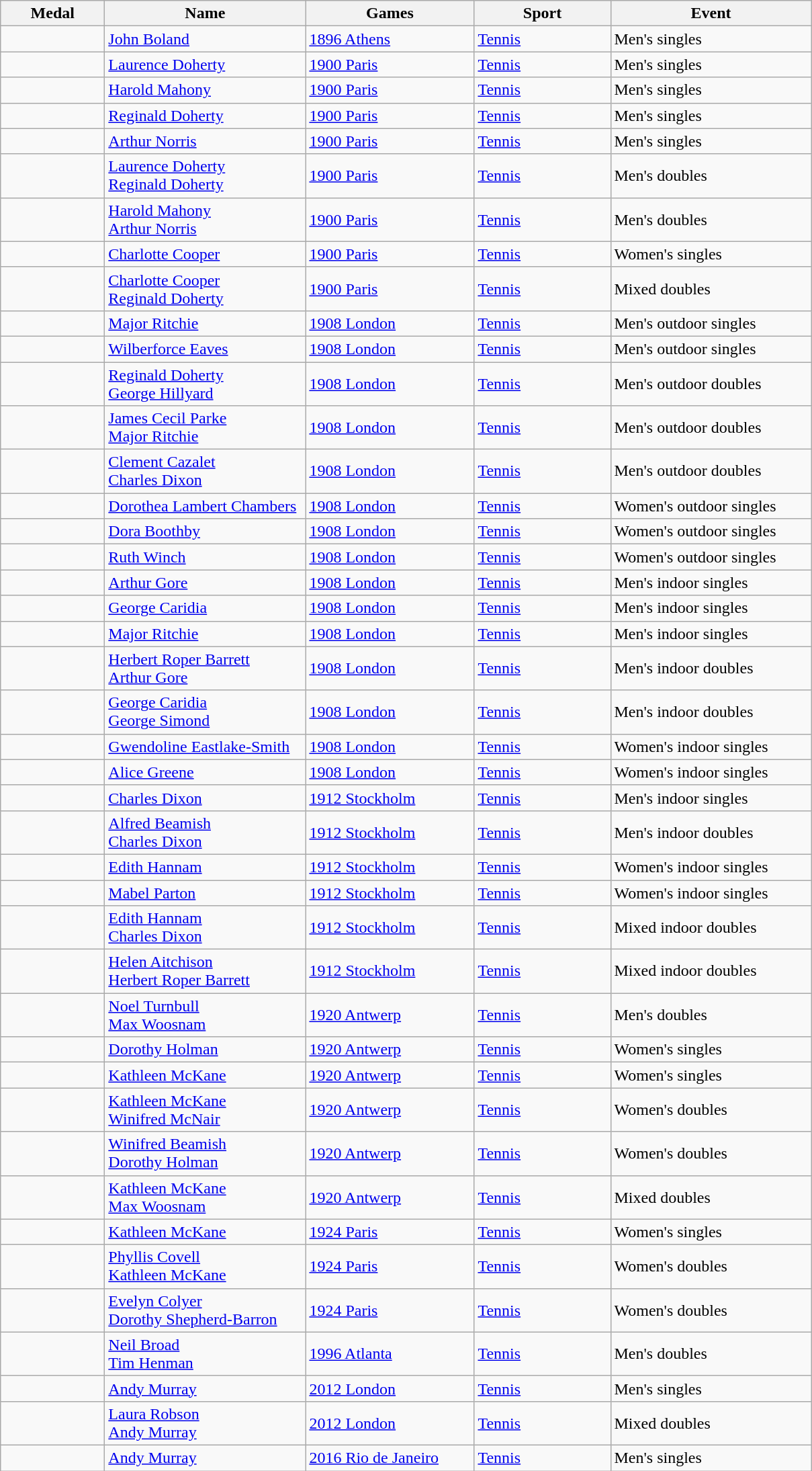<table class="wikitable sortable collapsible collapsed">
<tr>
<th style="width:6em">Medal</th>
<th style="width:12em">Name</th>
<th style="width:10em">Games</th>
<th style="width:8em">Sport</th>
<th style="width:12em">Event</th>
</tr>
<tr>
<td></td>
<td><a href='#'>John Boland</a></td>
<td> <a href='#'>1896 Athens</a></td>
<td> <a href='#'>Tennis</a></td>
<td>Men's singles</td>
</tr>
<tr>
<td></td>
<td><a href='#'>Laurence Doherty</a></td>
<td> <a href='#'>1900 Paris</a></td>
<td> <a href='#'>Tennis</a></td>
<td>Men's singles</td>
</tr>
<tr>
<td></td>
<td><a href='#'>Harold Mahony</a></td>
<td> <a href='#'>1900 Paris</a></td>
<td> <a href='#'>Tennis</a></td>
<td>Men's singles</td>
</tr>
<tr>
<td></td>
<td><a href='#'>Reginald Doherty</a></td>
<td> <a href='#'>1900 Paris</a></td>
<td> <a href='#'>Tennis</a></td>
<td>Men's singles</td>
</tr>
<tr>
<td></td>
<td><a href='#'>Arthur Norris</a></td>
<td> <a href='#'>1900 Paris</a></td>
<td> <a href='#'>Tennis</a></td>
<td>Men's singles</td>
</tr>
<tr>
<td></td>
<td><a href='#'>Laurence Doherty</a><br><a href='#'>Reginald Doherty</a></td>
<td> <a href='#'>1900 Paris</a></td>
<td> <a href='#'>Tennis</a></td>
<td>Men's doubles</td>
</tr>
<tr>
<td></td>
<td><a href='#'>Harold Mahony</a><br><a href='#'>Arthur Norris</a></td>
<td> <a href='#'>1900 Paris</a></td>
<td> <a href='#'>Tennis</a></td>
<td>Men's doubles</td>
</tr>
<tr>
<td></td>
<td><a href='#'>Charlotte Cooper</a></td>
<td> <a href='#'>1900 Paris</a></td>
<td> <a href='#'>Tennis</a></td>
<td>Women's singles</td>
</tr>
<tr>
<td></td>
<td><a href='#'>Charlotte Cooper</a><br><a href='#'>Reginald Doherty</a></td>
<td> <a href='#'>1900 Paris</a></td>
<td> <a href='#'>Tennis</a></td>
<td>Mixed doubles</td>
</tr>
<tr>
<td></td>
<td><a href='#'>Major Ritchie</a></td>
<td> <a href='#'>1908 London</a></td>
<td> <a href='#'>Tennis</a></td>
<td>Men's outdoor singles</td>
</tr>
<tr>
<td></td>
<td><a href='#'>Wilberforce Eaves</a></td>
<td> <a href='#'>1908 London</a></td>
<td> <a href='#'>Tennis</a></td>
<td>Men's outdoor singles</td>
</tr>
<tr>
<td></td>
<td><a href='#'>Reginald Doherty</a> <br> <a href='#'>George Hillyard</a></td>
<td> <a href='#'>1908 London</a></td>
<td> <a href='#'>Tennis</a></td>
<td>Men's outdoor doubles</td>
</tr>
<tr>
<td></td>
<td><a href='#'>James Cecil Parke</a> <br> <a href='#'>Major Ritchie</a></td>
<td> <a href='#'>1908 London</a></td>
<td> <a href='#'>Tennis</a></td>
<td>Men's outdoor doubles</td>
</tr>
<tr>
<td></td>
<td><a href='#'>Clement Cazalet</a> <br> <a href='#'>Charles Dixon</a></td>
<td> <a href='#'>1908 London</a></td>
<td> <a href='#'>Tennis</a></td>
<td>Men's outdoor doubles</td>
</tr>
<tr>
<td></td>
<td><a href='#'>Dorothea Lambert Chambers</a></td>
<td> <a href='#'>1908 London</a></td>
<td> <a href='#'>Tennis</a></td>
<td>Women's outdoor singles</td>
</tr>
<tr>
<td></td>
<td><a href='#'>Dora Boothby</a></td>
<td> <a href='#'>1908 London</a></td>
<td> <a href='#'>Tennis</a></td>
<td>Women's outdoor singles</td>
</tr>
<tr>
<td></td>
<td><a href='#'>Ruth Winch</a></td>
<td> <a href='#'>1908 London</a></td>
<td> <a href='#'>Tennis</a></td>
<td>Women's outdoor singles</td>
</tr>
<tr>
<td></td>
<td><a href='#'>Arthur Gore</a></td>
<td> <a href='#'>1908 London</a></td>
<td> <a href='#'>Tennis</a></td>
<td>Men's indoor singles</td>
</tr>
<tr>
<td></td>
<td><a href='#'>George Caridia</a></td>
<td> <a href='#'>1908 London</a></td>
<td> <a href='#'>Tennis</a></td>
<td>Men's indoor singles</td>
</tr>
<tr>
<td></td>
<td><a href='#'>Major Ritchie</a></td>
<td> <a href='#'>1908 London</a></td>
<td> <a href='#'>Tennis</a></td>
<td>Men's indoor singles</td>
</tr>
<tr>
<td></td>
<td><a href='#'>Herbert Roper Barrett</a> <br> <a href='#'>Arthur Gore</a></td>
<td> <a href='#'>1908 London</a></td>
<td> <a href='#'>Tennis</a></td>
<td>Men's indoor doubles</td>
</tr>
<tr>
<td></td>
<td><a href='#'>George Caridia</a> <br> <a href='#'>George Simond</a></td>
<td> <a href='#'>1908 London</a></td>
<td> <a href='#'>Tennis</a></td>
<td>Men's indoor doubles</td>
</tr>
<tr>
<td></td>
<td><a href='#'>Gwendoline Eastlake-Smith</a></td>
<td> <a href='#'>1908 London</a></td>
<td> <a href='#'>Tennis</a></td>
<td>Women's indoor singles</td>
</tr>
<tr>
<td></td>
<td><a href='#'>Alice Greene</a></td>
<td> <a href='#'>1908 London</a></td>
<td> <a href='#'>Tennis</a></td>
<td>Women's indoor singles</td>
</tr>
<tr>
<td></td>
<td><a href='#'>Charles Dixon</a></td>
<td> <a href='#'>1912 Stockholm</a></td>
<td> <a href='#'>Tennis</a></td>
<td>Men's indoor singles</td>
</tr>
<tr>
<td></td>
<td><a href='#'>Alfred Beamish</a> <br> <a href='#'>Charles Dixon</a></td>
<td> <a href='#'>1912 Stockholm</a></td>
<td> <a href='#'>Tennis</a></td>
<td>Men's indoor doubles</td>
</tr>
<tr>
<td></td>
<td><a href='#'>Edith Hannam</a></td>
<td> <a href='#'>1912 Stockholm</a></td>
<td> <a href='#'>Tennis</a></td>
<td>Women's indoor singles</td>
</tr>
<tr>
<td></td>
<td><a href='#'>Mabel Parton</a></td>
<td> <a href='#'>1912 Stockholm</a></td>
<td> <a href='#'>Tennis</a></td>
<td>Women's indoor singles</td>
</tr>
<tr>
<td></td>
<td><a href='#'>Edith Hannam</a> <br> <a href='#'>Charles Dixon</a></td>
<td> <a href='#'>1912 Stockholm</a></td>
<td> <a href='#'>Tennis</a></td>
<td>Mixed indoor doubles</td>
</tr>
<tr>
<td></td>
<td><a href='#'>Helen Aitchison</a> <br> <a href='#'>Herbert Roper Barrett</a></td>
<td> <a href='#'>1912 Stockholm</a></td>
<td> <a href='#'>Tennis</a></td>
<td>Mixed indoor doubles</td>
</tr>
<tr>
<td></td>
<td><a href='#'>Noel Turnbull</a><br><a href='#'>Max Woosnam</a></td>
<td> <a href='#'>1920 Antwerp</a></td>
<td> <a href='#'>Tennis</a></td>
<td>Men's doubles</td>
</tr>
<tr>
<td></td>
<td><a href='#'>Dorothy Holman</a></td>
<td> <a href='#'>1920 Antwerp</a></td>
<td> <a href='#'>Tennis</a></td>
<td>Women's singles</td>
</tr>
<tr>
<td></td>
<td><a href='#'>Kathleen McKane</a></td>
<td> <a href='#'>1920 Antwerp</a></td>
<td> <a href='#'>Tennis</a></td>
<td>Women's singles</td>
</tr>
<tr>
<td></td>
<td><a href='#'>Kathleen McKane</a><br><a href='#'>Winifred McNair</a></td>
<td> <a href='#'>1920 Antwerp</a></td>
<td> <a href='#'>Tennis</a></td>
<td>Women's doubles</td>
</tr>
<tr>
<td></td>
<td><a href='#'>Winifred Beamish</a><br><a href='#'>Dorothy Holman</a></td>
<td> <a href='#'>1920 Antwerp</a></td>
<td> <a href='#'>Tennis</a></td>
<td>Women's doubles</td>
</tr>
<tr>
<td></td>
<td><a href='#'>Kathleen McKane</a><br><a href='#'>Max Woosnam</a></td>
<td> <a href='#'>1920 Antwerp</a></td>
<td> <a href='#'>Tennis</a></td>
<td>Mixed doubles</td>
</tr>
<tr>
<td></td>
<td><a href='#'>Kathleen McKane</a></td>
<td> <a href='#'>1924 Paris</a></td>
<td> <a href='#'>Tennis</a></td>
<td>Women's singles</td>
</tr>
<tr>
<td></td>
<td><a href='#'>Phyllis Covell</a><br><a href='#'>Kathleen McKane</a></td>
<td> <a href='#'>1924 Paris</a></td>
<td> <a href='#'>Tennis</a></td>
<td>Women's doubles</td>
</tr>
<tr>
<td></td>
<td><a href='#'>Evelyn Colyer</a><br><a href='#'>Dorothy Shepherd-Barron</a></td>
<td> <a href='#'>1924 Paris</a></td>
<td> <a href='#'>Tennis</a></td>
<td>Women's doubles</td>
</tr>
<tr>
<td></td>
<td><a href='#'>Neil Broad</a><br><a href='#'>Tim Henman</a></td>
<td> <a href='#'>1996 Atlanta</a></td>
<td> <a href='#'>Tennis</a></td>
<td>Men's doubles</td>
</tr>
<tr>
<td></td>
<td><a href='#'>Andy Murray</a></td>
<td> <a href='#'>2012 London</a></td>
<td> <a href='#'>Tennis</a></td>
<td>Men's singles</td>
</tr>
<tr>
<td></td>
<td><a href='#'>Laura Robson</a><br><a href='#'>Andy Murray</a></td>
<td> <a href='#'>2012 London</a></td>
<td> <a href='#'>Tennis</a></td>
<td>Mixed doubles</td>
</tr>
<tr>
<td></td>
<td><a href='#'>Andy Murray</a></td>
<td> <a href='#'>2016 Rio de Janeiro</a></td>
<td> <a href='#'>Tennis</a></td>
<td>Men's singles</td>
</tr>
</table>
